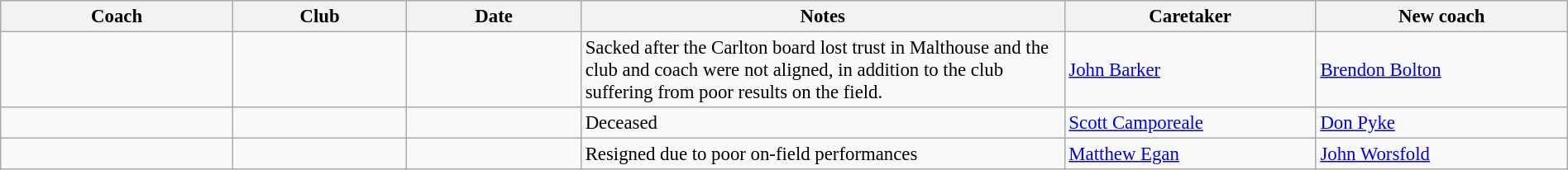<table class="wikitable sortable" style="text-align:left; font-size:95%; width:100%;">
<tr style="background:#C1D8FF;">
<th style="width:12%;">Coach</th>
<th width=9%>Club</th>
<th width=9%>Date</th>
<th style="width:25%;">Notes</th>
<th width=13%>Caretaker</th>
<th width=13%>New coach</th>
</tr>
<tr>
<td></td>
<td></td>
<td></td>
<td>Sacked after the Carlton board lost trust in Malthouse and the club and coach were not aligned, in addition to the club suffering from poor results on the field.</td>
<td><a href='#'>John Barker</a></td>
<td><a href='#'>Brendon Bolton</a></td>
</tr>
<tr>
<td></td>
<td></td>
<td></td>
<td>Deceased</td>
<td><a href='#'>Scott Camporeale</a></td>
<td><a href='#'>Don Pyke</a></td>
</tr>
<tr>
<td></td>
<td></td>
<td></td>
<td>Resigned due to poor on-field performances</td>
<td><a href='#'>Matthew Egan</a></td>
<td><a href='#'>John Worsfold</a></td>
</tr>
</table>
